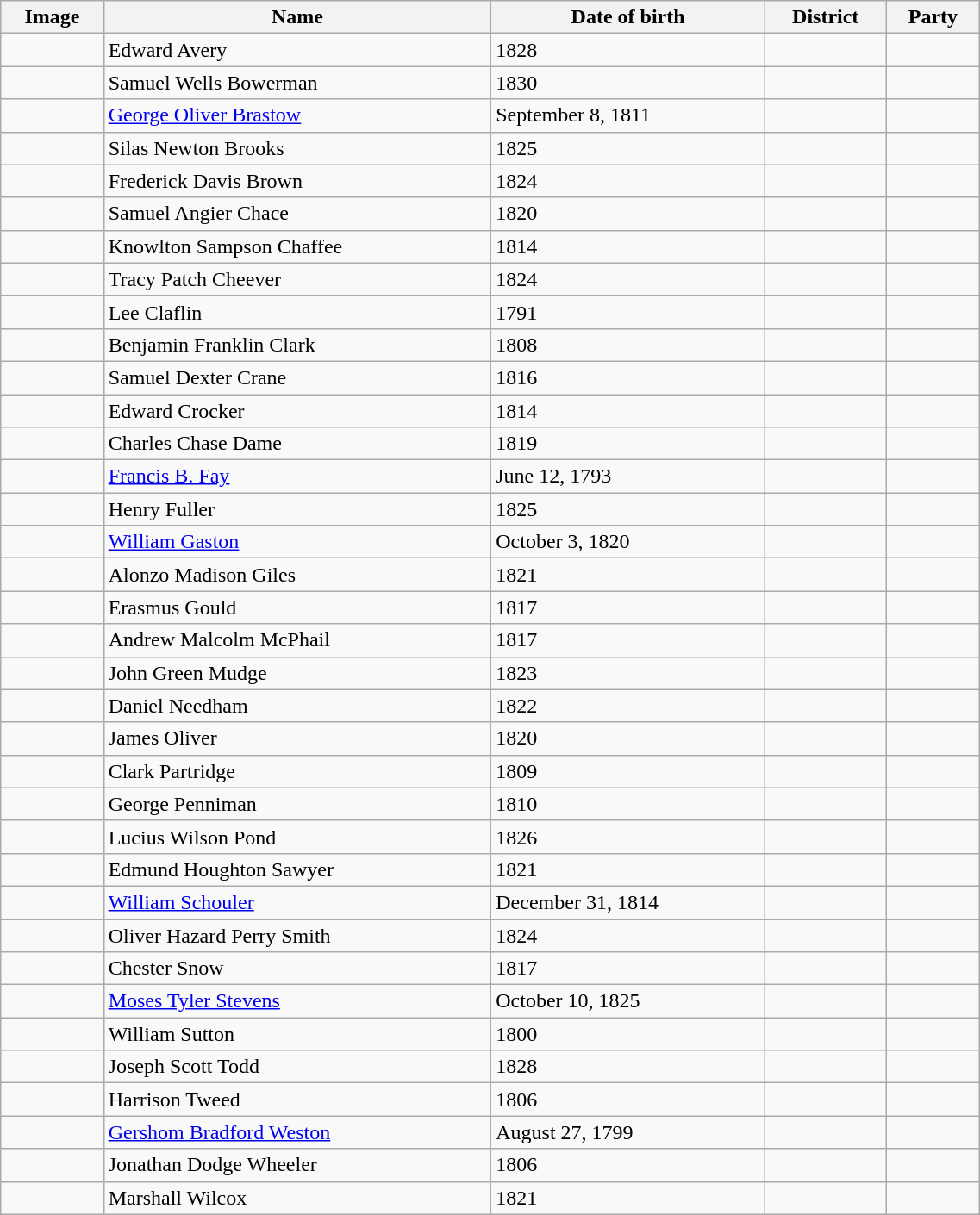<table class='wikitable sortable' style="width:60%">
<tr>
<th>Image</th>
<th>Name</th>
<th data-sort-type=date>Date of birth</th>
<th>District</th>
<th>Party</th>
</tr>
<tr>
<td></td>
<td>Edward Avery</td>
<td>1828</td>
<td></td>
<td></td>
</tr>
<tr>
<td></td>
<td>Samuel Wells Bowerman</td>
<td>1830</td>
<td></td>
<td></td>
</tr>
<tr>
<td></td>
<td><a href='#'>George Oliver Brastow</a></td>
<td>September 8, 1811</td>
<td></td>
<td></td>
</tr>
<tr>
<td></td>
<td>Silas Newton Brooks</td>
<td>1825</td>
<td></td>
<td></td>
</tr>
<tr>
<td></td>
<td>Frederick Davis Brown</td>
<td>1824</td>
<td></td>
<td></td>
</tr>
<tr>
<td></td>
<td>Samuel Angier Chace</td>
<td>1820</td>
<td></td>
<td></td>
</tr>
<tr>
<td></td>
<td>Knowlton Sampson Chaffee</td>
<td>1814</td>
<td></td>
<td></td>
</tr>
<tr>
<td></td>
<td>Tracy Patch Cheever</td>
<td>1824</td>
<td></td>
<td></td>
</tr>
<tr>
<td></td>
<td>Lee Claflin</td>
<td>1791</td>
<td></td>
<td></td>
</tr>
<tr>
<td></td>
<td>Benjamin Franklin Clark</td>
<td>1808</td>
<td></td>
<td></td>
</tr>
<tr>
<td></td>
<td>Samuel Dexter Crane</td>
<td>1816</td>
<td></td>
<td></td>
</tr>
<tr>
<td></td>
<td>Edward Crocker</td>
<td>1814</td>
<td></td>
<td></td>
</tr>
<tr>
<td></td>
<td>Charles Chase Dame</td>
<td>1819</td>
<td></td>
<td></td>
</tr>
<tr>
<td></td>
<td><a href='#'>Francis B. Fay</a></td>
<td>June 12, 1793</td>
<td></td>
<td></td>
</tr>
<tr>
<td></td>
<td>Henry Fuller</td>
<td>1825</td>
<td></td>
<td></td>
</tr>
<tr>
<td></td>
<td><a href='#'>William Gaston</a></td>
<td>October 3, 1820</td>
<td></td>
<td></td>
</tr>
<tr>
<td></td>
<td>Alonzo Madison Giles</td>
<td>1821</td>
<td></td>
<td></td>
</tr>
<tr>
<td></td>
<td>Erasmus Gould</td>
<td>1817</td>
<td></td>
<td></td>
</tr>
<tr>
<td></td>
<td>Andrew Malcolm McPhail</td>
<td>1817</td>
<td></td>
<td></td>
</tr>
<tr>
<td></td>
<td>John Green Mudge</td>
<td>1823</td>
<td></td>
<td></td>
</tr>
<tr>
<td></td>
<td>Daniel Needham</td>
<td>1822</td>
<td></td>
<td></td>
</tr>
<tr>
<td></td>
<td>James Oliver</td>
<td>1820</td>
<td></td>
<td></td>
</tr>
<tr>
<td></td>
<td>Clark Partridge</td>
<td>1809</td>
<td></td>
<td></td>
</tr>
<tr>
<td></td>
<td>George Penniman</td>
<td>1810</td>
<td></td>
<td></td>
</tr>
<tr>
<td></td>
<td>Lucius Wilson Pond</td>
<td>1826</td>
<td></td>
<td></td>
</tr>
<tr>
<td></td>
<td>Edmund Houghton Sawyer</td>
<td>1821</td>
<td></td>
<td></td>
</tr>
<tr>
<td></td>
<td><a href='#'>William Schouler</a></td>
<td>December 31, 1814</td>
<td></td>
<td></td>
</tr>
<tr>
<td></td>
<td>Oliver Hazard Perry Smith</td>
<td>1824</td>
<td></td>
<td></td>
</tr>
<tr>
<td></td>
<td>Chester Snow</td>
<td>1817</td>
<td></td>
<td></td>
</tr>
<tr>
<td></td>
<td><a href='#'>Moses Tyler Stevens</a></td>
<td>October 10, 1825</td>
<td></td>
<td></td>
</tr>
<tr>
<td></td>
<td>William Sutton</td>
<td>1800</td>
<td></td>
<td></td>
</tr>
<tr>
<td></td>
<td>Joseph Scott Todd</td>
<td>1828</td>
<td></td>
<td></td>
</tr>
<tr>
<td></td>
<td>Harrison Tweed</td>
<td>1806</td>
<td></td>
<td></td>
</tr>
<tr>
<td></td>
<td><a href='#'>Gershom Bradford Weston</a></td>
<td>August 27, 1799</td>
<td></td>
<td></td>
</tr>
<tr>
<td></td>
<td>Jonathan Dodge Wheeler</td>
<td>1806</td>
<td></td>
<td></td>
</tr>
<tr>
<td></td>
<td>Marshall Wilcox</td>
<td>1821</td>
<td></td>
<td></td>
</tr>
</table>
